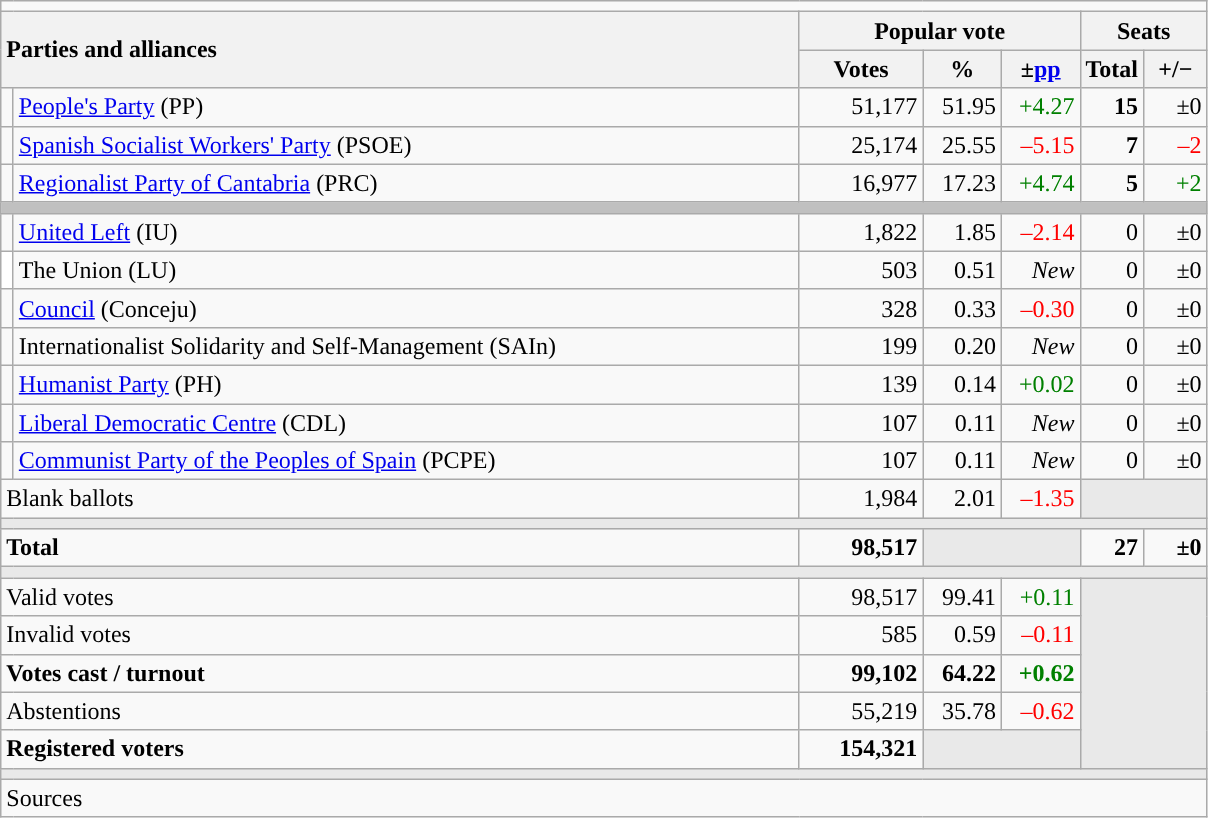<table class="wikitable" style="text-align:right;">
<tr>
<td colspan="7"></td>
</tr>
<tr>
<th style="text-align:left;" rowspan="2" colspan="2" width="525">Parties and alliances</th>
<th colspan="3">Popular vote</th>
<th colspan="2">Seats</th>
</tr>
<tr>
<th width="75">Votes</th>
<th width="45">%</th>
<th width="45">±<a href='#'>pp</a></th>
<th width="35">Total</th>
<th width="35">+/−</th>
</tr>
<tr>
<td width="1" style="color:inherit;background:"></td>
<td align="left"><a href='#'>People's Party</a> (PP)</td>
<td>51,177</td>
<td>51.95</td>
<td style="color:green;">+4.27</td>
<td><strong>15</strong></td>
<td>±0</td>
</tr>
<tr>
<td style="color:inherit;background:"></td>
<td align="left"><a href='#'>Spanish Socialist Workers' Party</a> (PSOE)</td>
<td>25,174</td>
<td>25.55</td>
<td style="color:red;">–5.15</td>
<td><strong>7</strong></td>
<td style="color:red;">–2</td>
</tr>
<tr>
<td style="color:inherit;background:"></td>
<td align="left"><a href='#'>Regionalist Party of Cantabria</a> (PRC)</td>
<td>16,977</td>
<td>17.23</td>
<td style="color:green;">+4.74</td>
<td><strong>5</strong></td>
<td style="color:green;">+2</td>
</tr>
<tr>
<td colspan="7" bgcolor="#C0C0C0"></td>
</tr>
<tr>
<td style="color:inherit;background:"></td>
<td align="left"><a href='#'>United Left</a> (IU)</td>
<td>1,822</td>
<td>1.85</td>
<td style="color:red;">–2.14</td>
<td>0</td>
<td>±0</td>
</tr>
<tr>
<td bgcolor="white"></td>
<td align="left">The Union (LU)</td>
<td>503</td>
<td>0.51</td>
<td><em>New</em></td>
<td>0</td>
<td>±0</td>
</tr>
<tr>
<td style="color:inherit;background:"></td>
<td align="left"><a href='#'>Council</a> (Conceju)</td>
<td>328</td>
<td>0.33</td>
<td style="color:red;">–0.30</td>
<td>0</td>
<td>±0</td>
</tr>
<tr>
<td style="color:inherit;background:"></td>
<td align="left">Internationalist Solidarity and Self-Management (SAIn)</td>
<td>199</td>
<td>0.20</td>
<td><em>New</em></td>
<td>0</td>
<td>±0</td>
</tr>
<tr>
<td style="color:inherit;background:"></td>
<td align="left"><a href='#'>Humanist Party</a> (PH)</td>
<td>139</td>
<td>0.14</td>
<td style="color:green;">+0.02</td>
<td>0</td>
<td>±0</td>
</tr>
<tr>
<td style="color:inherit;background:"></td>
<td align="left"><a href='#'>Liberal Democratic Centre</a> (CDL)</td>
<td>107</td>
<td>0.11</td>
<td><em>New</em></td>
<td>0</td>
<td>±0</td>
</tr>
<tr>
<td style="color:inherit;background:"></td>
<td align="left"><a href='#'>Communist Party of the Peoples of Spain</a> (PCPE)</td>
<td>107</td>
<td>0.11</td>
<td><em>New</em></td>
<td>0</td>
<td>±0</td>
</tr>
<tr>
<td align="left" colspan="2">Blank ballots</td>
<td>1,984</td>
<td>2.01</td>
<td style="color:red;">–1.35</td>
<td bgcolor="#E9E9E9" colspan="2"></td>
</tr>
<tr>
<td colspan="7" bgcolor="#E9E9E9"></td>
</tr>
<tr style="font-weight:bold;">
<td align="left" colspan="2">Total</td>
<td>98,517</td>
<td bgcolor="#E9E9E9" colspan="2"></td>
<td>27</td>
<td>±0</td>
</tr>
<tr>
<td colspan="7" bgcolor="#E9E9E9"></td>
</tr>
<tr>
<td align="left" colspan="2">Valid votes</td>
<td>98,517</td>
<td>99.41</td>
<td style="color:green;">+0.11</td>
<td bgcolor="#E9E9E9" colspan="2" rowspan="5"></td>
</tr>
<tr>
<td align="left" colspan="2">Invalid votes</td>
<td>585</td>
<td>0.59</td>
<td style="color:red;">–0.11</td>
</tr>
<tr style="font-weight:bold;">
<td align="left" colspan="2">Votes cast / turnout</td>
<td>99,102</td>
<td>64.22</td>
<td style="color:green;">+0.62</td>
</tr>
<tr>
<td align="left" colspan="2">Abstentions</td>
<td>55,219</td>
<td>35.78</td>
<td style="color:red;">–0.62</td>
</tr>
<tr style="font-weight:bold;">
<td align="left" colspan="2">Registered voters</td>
<td>154,321</td>
<td bgcolor="#E9E9E9" colspan="2"></td>
</tr>
<tr>
<td colspan="7" bgcolor="#E9E9E9"></td>
</tr>
<tr>
<td align="left" colspan="7">Sources</td>
</tr>
</table>
